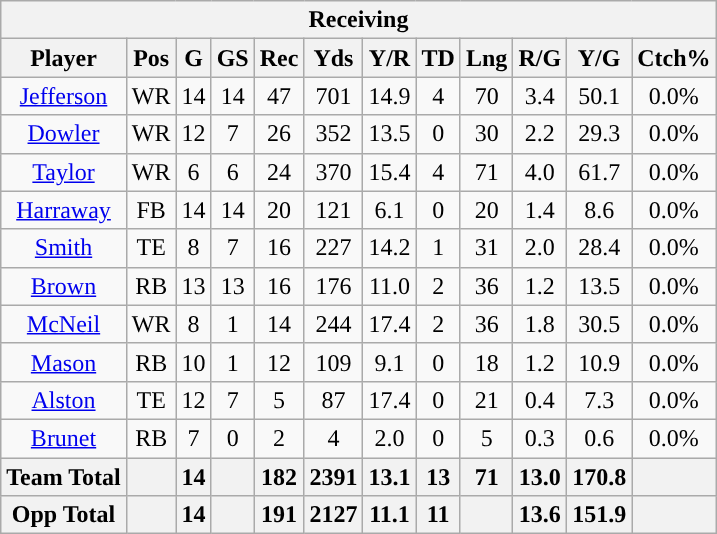<table class="wikitable" style="text-align:center">
<tr>
<th colspan="12">Receiving</th>
</tr>
<tr>
<th>Player</th>
<th>Pos</th>
<th>G</th>
<th>GS</th>
<th>Rec</th>
<th>Yds</th>
<th>Y/R</th>
<th>TD</th>
<th>Lng</th>
<th>R/G</th>
<th>Y/G</th>
<th>Ctch%</th>
</tr>
<tr>
<td><a href='#'>Jefferson</a></td>
<td>WR</td>
<td>14</td>
<td>14</td>
<td>47</td>
<td>701</td>
<td>14.9</td>
<td>4</td>
<td>70</td>
<td>3.4</td>
<td>50.1</td>
<td>0.0%</td>
</tr>
<tr>
<td><a href='#'>Dowler</a></td>
<td>WR</td>
<td>12</td>
<td>7</td>
<td>26</td>
<td>352</td>
<td>13.5</td>
<td>0</td>
<td>30</td>
<td>2.2</td>
<td>29.3</td>
<td>0.0%</td>
</tr>
<tr>
<td><a href='#'>Taylor</a></td>
<td>WR</td>
<td>6</td>
<td>6</td>
<td>24</td>
<td>370</td>
<td>15.4</td>
<td>4</td>
<td>71</td>
<td>4.0</td>
<td>61.7</td>
<td>0.0%</td>
</tr>
<tr>
<td><a href='#'>Harraway</a></td>
<td>FB</td>
<td>14</td>
<td>14</td>
<td>20</td>
<td>121</td>
<td>6.1</td>
<td>0</td>
<td>20</td>
<td>1.4</td>
<td>8.6</td>
<td>0.0%</td>
</tr>
<tr>
<td><a href='#'>Smith</a></td>
<td>TE</td>
<td>8</td>
<td>7</td>
<td>16</td>
<td>227</td>
<td>14.2</td>
<td>1</td>
<td>31</td>
<td>2.0</td>
<td>28.4</td>
<td>0.0%</td>
</tr>
<tr>
<td><a href='#'>Brown</a></td>
<td>RB</td>
<td>13</td>
<td>13</td>
<td>16</td>
<td>176</td>
<td>11.0</td>
<td>2</td>
<td>36</td>
<td>1.2</td>
<td>13.5</td>
<td>0.0%</td>
</tr>
<tr>
<td><a href='#'>McNeil</a></td>
<td>WR</td>
<td>8</td>
<td>1</td>
<td>14</td>
<td>244</td>
<td>17.4</td>
<td>2</td>
<td>36</td>
<td>1.8</td>
<td>30.5</td>
<td>0.0%</td>
</tr>
<tr>
<td><a href='#'>Mason</a></td>
<td>RB</td>
<td>10</td>
<td>1</td>
<td>12</td>
<td>109</td>
<td>9.1</td>
<td>0</td>
<td>18</td>
<td>1.2</td>
<td>10.9</td>
<td>0.0%</td>
</tr>
<tr>
<td><a href='#'>Alston</a></td>
<td>TE</td>
<td>12</td>
<td>7</td>
<td>5</td>
<td>87</td>
<td>17.4</td>
<td>0</td>
<td>21</td>
<td>0.4</td>
<td>7.3</td>
<td>0.0%</td>
</tr>
<tr>
<td><a href='#'>Brunet</a></td>
<td>RB</td>
<td>7</td>
<td>0</td>
<td>2</td>
<td>4</td>
<td>2.0</td>
<td>0</td>
<td>5</td>
<td>0.3</td>
<td>0.6</td>
<td>0.0%</td>
</tr>
<tr>
<th>Team Total</th>
<th></th>
<th>14</th>
<th></th>
<th>182</th>
<th>2391</th>
<th>13.1</th>
<th>13</th>
<th>71</th>
<th>13.0</th>
<th>170.8</th>
<th></th>
</tr>
<tr>
<th>Opp Total</th>
<th></th>
<th>14</th>
<th></th>
<th>191</th>
<th>2127</th>
<th>11.1</th>
<th>11</th>
<th></th>
<th>13.6</th>
<th>151.9</th>
<th></th>
</tr>
</table>
